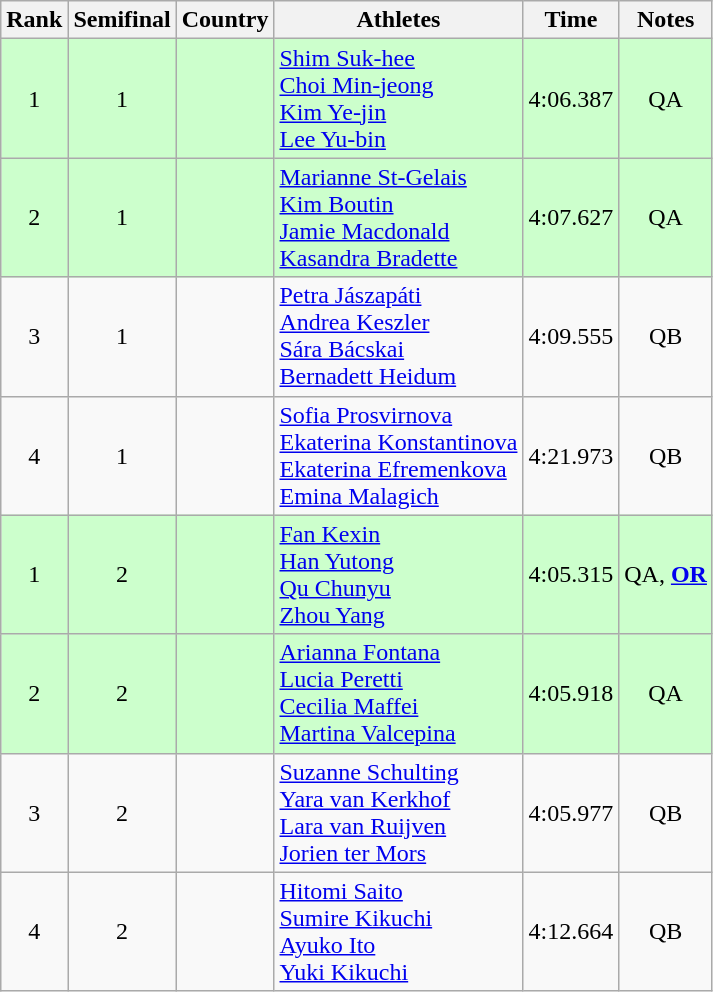<table class="wikitable sortable" style="text-align:center">
<tr>
<th>Rank</th>
<th>Semifinal</th>
<th>Country</th>
<th>Athletes</th>
<th>Time</th>
<th>Notes</th>
</tr>
<tr bgcolor=ccffcc>
<td>1</td>
<td>1</td>
<td align=left></td>
<td align=left><a href='#'>Shim Suk-hee</a><br><a href='#'>Choi Min-jeong</a><br><a href='#'>Kim Ye-jin</a><br><a href='#'>Lee Yu-bin</a></td>
<td>4:06.387</td>
<td>QA</td>
</tr>
<tr bgcolor=ccffcc>
<td>2</td>
<td>1</td>
<td align=left></td>
<td align=left><a href='#'>Marianne St-Gelais</a><br><a href='#'>Kim Boutin</a><br><a href='#'>Jamie Macdonald</a><br><a href='#'>Kasandra Bradette</a></td>
<td>4:07.627</td>
<td>QA</td>
</tr>
<tr>
<td>3</td>
<td>1</td>
<td align=left></td>
<td align=left><a href='#'>Petra Jászapáti</a><br><a href='#'>Andrea Keszler</a><br><a href='#'>Sára Bácskai</a><br><a href='#'>Bernadett Heidum</a></td>
<td>4:09.555</td>
<td>QB</td>
</tr>
<tr>
<td>4</td>
<td>1</td>
<td align=left></td>
<td align=left><a href='#'>Sofia Prosvirnova</a><br><a href='#'>Ekaterina Konstantinova</a><br><a href='#'>Ekaterina Efremenkova</a><br><a href='#'>Emina Malagich</a></td>
<td>4:21.973</td>
<td>QB</td>
</tr>
<tr bgcolor=ccffcc>
<td>1</td>
<td>2</td>
<td align=left></td>
<td align=left><a href='#'>Fan Kexin</a><br><a href='#'>Han Yutong</a><br><a href='#'>Qu Chunyu</a><br><a href='#'>Zhou Yang</a></td>
<td>4:05.315</td>
<td>QA, <strong><a href='#'>OR</a></strong></td>
</tr>
<tr bgcolor=ccffcc>
<td>2</td>
<td>2</td>
<td align=left></td>
<td align=left><a href='#'>Arianna Fontana</a><br><a href='#'>Lucia Peretti</a><br><a href='#'>Cecilia Maffei</a><br><a href='#'>Martina Valcepina</a></td>
<td>4:05.918</td>
<td>QA</td>
</tr>
<tr>
<td>3</td>
<td>2</td>
<td align=left></td>
<td align=left><a href='#'>Suzanne Schulting</a><br><a href='#'>Yara van Kerkhof</a><br><a href='#'>Lara van Ruijven</a><br><a href='#'>Jorien ter Mors</a></td>
<td>4:05.977</td>
<td>QB</td>
</tr>
<tr>
<td>4</td>
<td>2</td>
<td align=left></td>
<td align=left><a href='#'>Hitomi Saito</a><br><a href='#'>Sumire Kikuchi</a><br><a href='#'>Ayuko Ito</a><br><a href='#'>Yuki Kikuchi</a></td>
<td>4:12.664</td>
<td>QB</td>
</tr>
</table>
